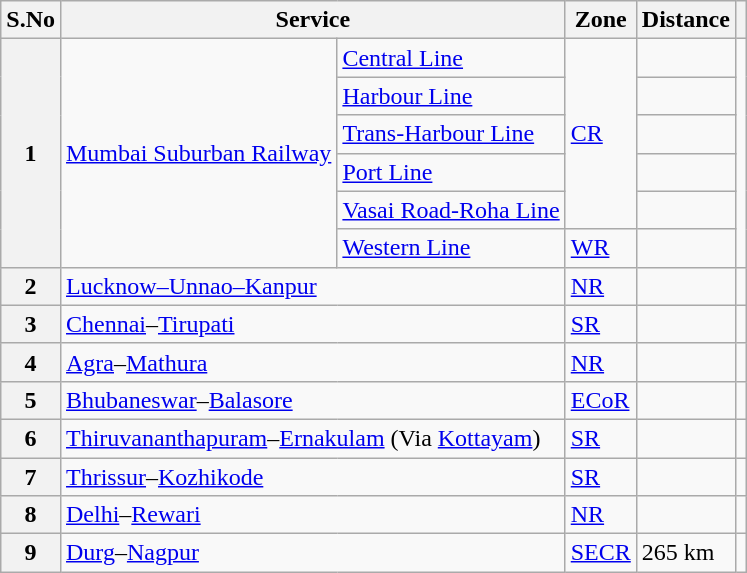<table class = "wikitable">
<tr>
<th>S.No</th>
<th colspan="2">Service</th>
<th>Zone</th>
<th>Distance</th>
<th></th>
</tr>
<tr>
<th rowspan="6">1</th>
<td rowspan="6"><a href='#'>Mumbai Suburban Railway</a></td>
<td><a href='#'>Central Line</a></td>
<td rowspan="5"><a href='#'>CR</a></td>
<td></td>
<td rowspan="6"></td>
</tr>
<tr>
<td><a href='#'>Harbour Line</a></td>
<td></td>
</tr>
<tr>
<td><a href='#'>Trans-Harbour Line</a></td>
<td></td>
</tr>
<tr>
<td><a href='#'>Port Line</a></td>
<td></td>
</tr>
<tr>
<td><a href='#'>Vasai Road-Roha Line</a></td>
<td></td>
</tr>
<tr>
<td><a href='#'>Western Line</a></td>
<td><a href='#'>WR</a></td>
<td></td>
</tr>
<tr>
<th>2</th>
<td colspan="2"><a href='#'>Lucknow–Unnao–Kanpur</a></td>
<td><a href='#'>NR</a></td>
<td></td>
<td></td>
</tr>
<tr>
<th>3</th>
<td colspan="2"><a href='#'>Chennai</a>–<a href='#'>Tirupati</a></td>
<td><a href='#'>SR</a></td>
<td></td>
<td></td>
</tr>
<tr>
<th>4</th>
<td colspan="2"><a href='#'>Agra</a>–<a href='#'>Mathura</a></td>
<td><a href='#'>NR</a></td>
<td></td>
<td></td>
</tr>
<tr>
<th>5</th>
<td colspan="2"><a href='#'>Bhubaneswar</a>–<a href='#'>Balasore</a></td>
<td><a href='#'>ECoR</a></td>
<td></td>
<td></td>
</tr>
<tr>
<th>6</th>
<td colspan="2"><a href='#'>Thiruvananthapuram</a>–<a href='#'>Ernakulam</a> (Via <a href='#'>Kottayam</a>)</td>
<td><a href='#'>SR</a></td>
<td></td>
<td></td>
</tr>
<tr>
<th>7</th>
<td colspan="2"><a href='#'>Thrissur</a>–<a href='#'>Kozhikode</a></td>
<td><a href='#'>SR</a></td>
<td></td>
<td></td>
</tr>
<tr>
<th>8</th>
<td colspan="2"><a href='#'>Delhi</a>–<a href='#'>Rewari</a></td>
<td><a href='#'>NR</a></td>
<td></td>
<td></td>
</tr>
<tr>
<th>9</th>
<td colspan="2"><a href='#'>Durg</a>–<a href='#'>Nagpur</a></td>
<td><a href='#'>SECR</a></td>
<td>265 km</td>
<td></td>
</tr>
</table>
